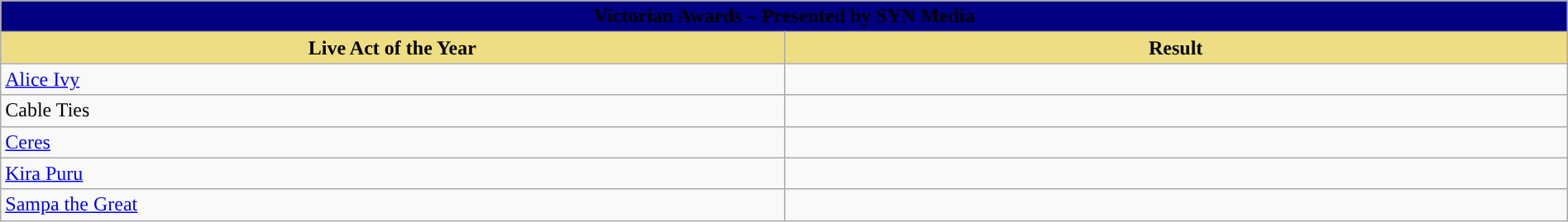<table class="wikitable" width=100%>
<tr>
<th colspan="2" ! style="width:15%;background:navy">Victorian Awards – Presented by SYN Media</th>
</tr>
<tr>
<th style="width:10%;background:#EEDD82;">Live Act of the Year</th>
<th style="width:10%;background:#EEDD82;">Result</th>
</tr>
<tr>
<td><a href='#'>Alice Ivy</a></td>
<td></td>
</tr>
<tr>
<td>Cable Ties</td>
<td></td>
</tr>
<tr>
<td><a href='#'>Ceres</a></td>
<td></td>
</tr>
<tr>
<td><a href='#'>Kira Puru</a></td>
<td></td>
</tr>
<tr>
<td><a href='#'>Sampa the Great</a></td>
<td></td>
</tr>
</table>
